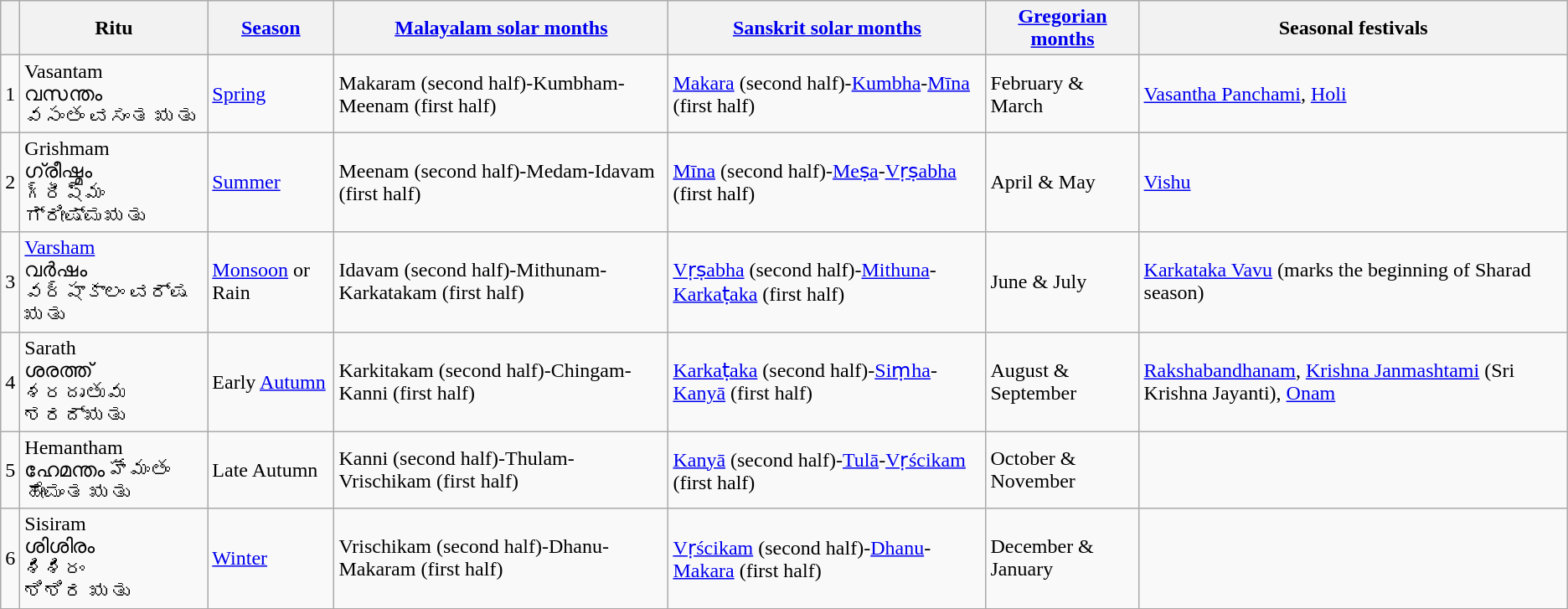<table class="wikitable" style="text-align:; border;1px"ritu>
<tr>
<th></th>
<th>Ritu</th>
<th><a href='#'>Season</a></th>
<th><a href='#'>Malayalam solar months</a></th>
<th><a href='#'>Sanskrit solar months</a></th>
<th><a href='#'>Gregorian months</a></th>
<th>Seasonal festivals</th>
</tr>
<tr>
<td>1</td>
<td>Vasantam <br> വസന്തം<br> వసంతం  ವಸಂತ ಋತು</td>
<td><a href='#'>Spring</a></td>
<td>Makaram (second half)-Kumbham-Meenam (first half)</td>
<td><a href='#'>Makara</a> (second half)-<a href='#'>Kumbha</a>-<a href='#'>Mīna</a> (first half)</td>
<td>February & March</td>
<td><a href='#'>Vasantha Panchami</a>, <a href='#'>Holi</a></td>
</tr>
<tr>
<td>2</td>
<td>Grishmam <br> ഗ്രീഷ്മം<br> గ్రీష్మం<br>ಗ್ರೀಷ್ಮಋತು</td>
<td><a href='#'>Summer</a></td>
<td>Meenam (second half)-Medam-Idavam (first half)</td>
<td><a href='#'>Mīna</a> (second half)-<a href='#'>Meṣa</a>-<a href='#'>Vṛṣabha</a> (first half)</td>
<td>April & May</td>
<td><a href='#'>Vishu</a></td>
</tr>
<tr>
<td>3</td>
<td><a href='#'>Varsham</a> <br> വർഷം <br>వర్షాకాలం ವರ್ಷ ಋತು</td>
<td><a href='#'>Monsoon</a> or Rain</td>
<td>Idavam (second half)-Mithunam-Karkatakam (first half)</td>
<td><a href='#'>Vṛṣabha</a> (second half)-<a href='#'>Mithuna</a>-<a href='#'>Karkaṭaka</a> (first half)</td>
<td>June & July</td>
<td><a href='#'>Karkataka Vavu</a> (marks the beginning of Sharad season)</td>
</tr>
<tr>
<td>4</td>
<td>Sarath <br> ശരത്ത് <br>శరదృతువు ಶರದ್ಋತು</td>
<td>Early <a href='#'>Autumn</a></td>
<td>Karkitakam (second half)-Chingam-Kanni (first half)</td>
<td><a href='#'>Karkaṭaka</a> (second half)-<a href='#'>Siṃha</a>-<a href='#'>Kanyā</a> (first half)</td>
<td>August & September</td>
<td><a href='#'>Rakshabandhanam</a>, <a href='#'>Krishna Janmashtami</a> (Sri Krishna Jayanti), <a href='#'>Onam</a></td>
</tr>
<tr>
<td>5</td>
<td>Hemantham <br> ഹേമന്തം హేమంతం<br> ಹೇಮಂತ ಋತು</td>
<td>Late Autumn</td>
<td>Kanni (second half)-Thulam-Vrischikam (first half)</td>
<td><a href='#'>Kanyā</a> (second half)-<a href='#'>Tulā</a>-<a href='#'>Vṛścikam</a> (first half)</td>
<td>October & November</td>
<td></td>
</tr>
<tr>
<td>6</td>
<td>Sisiram <br> ശിശിരം <br>శిశిరం<br>ಶಿಶಿರ ಋತು</td>
<td><a href='#'>Winter</a></td>
<td>Vrischikam (second half)-Dhanu-Makaram (first half)</td>
<td><a href='#'>Vṛścikam</a> (second half)-<a href='#'>Dhanu</a>-<a href='#'>Makara</a> (first half)</td>
<td>December & January</td>
<td></td>
</tr>
<tr>
</tr>
</table>
